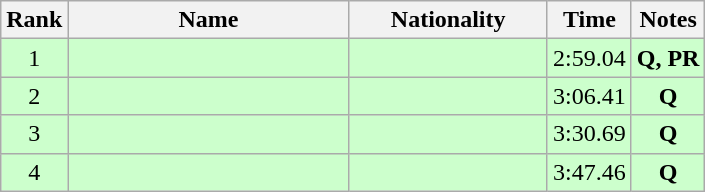<table class="wikitable sortable" style="text-align:center">
<tr>
<th>Rank</th>
<th style="width:180px">Name</th>
<th style="width:125px">Nationality</th>
<th>Time</th>
<th>Notes</th>
</tr>
<tr style="background:#cfc;">
<td>1</td>
<td style="text-align:left;"></td>
<td style="text-align:left;"></td>
<td>2:59.04</td>
<td><strong>Q, PR</strong></td>
</tr>
<tr style="background:#cfc;">
<td>2</td>
<td style="text-align:left;"></td>
<td style="text-align:left;"></td>
<td>3:06.41</td>
<td><strong>Q</strong></td>
</tr>
<tr style="background:#cfc;">
<td>3</td>
<td style="text-align:left;"></td>
<td style="text-align:left;"></td>
<td>3:30.69</td>
<td><strong>Q</strong></td>
</tr>
<tr style="background:#cfc;">
<td>4</td>
<td style="text-align:left;"></td>
<td style="text-align:left;"></td>
<td>3:47.46</td>
<td><strong>Q</strong></td>
</tr>
</table>
